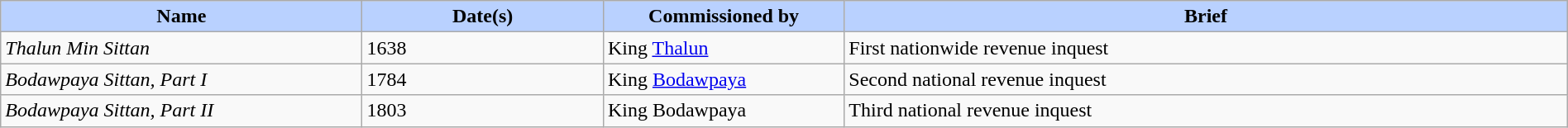<table width=100% class="wikitable sortable" border="1">
<tr>
<th style="background-color:#B9D1FF" width=15%>Name</th>
<th style="background-color:#B9D1FF" width=10%>Date(s)</th>
<th style="background-color:#B9D1FF" width=10%>Commissioned by</th>
<th style="background-color:#B9D1FF" width=30%>Brief</th>
</tr>
<tr>
<td><em>Thalun Min Sittan</em></td>
<td>1638</td>
<td>King <a href='#'>Thalun</a></td>
<td>First nationwide revenue inquest</td>
</tr>
<tr>
<td><em>Bodawpaya Sittan, Part I</em></td>
<td>1784</td>
<td>King <a href='#'>Bodawpaya</a></td>
<td>Second national revenue inquest</td>
</tr>
<tr>
<td><em>Bodawpaya Sittan, Part II</em></td>
<td>1803</td>
<td>King Bodawpaya</td>
<td>Third national revenue inquest</td>
</tr>
</table>
